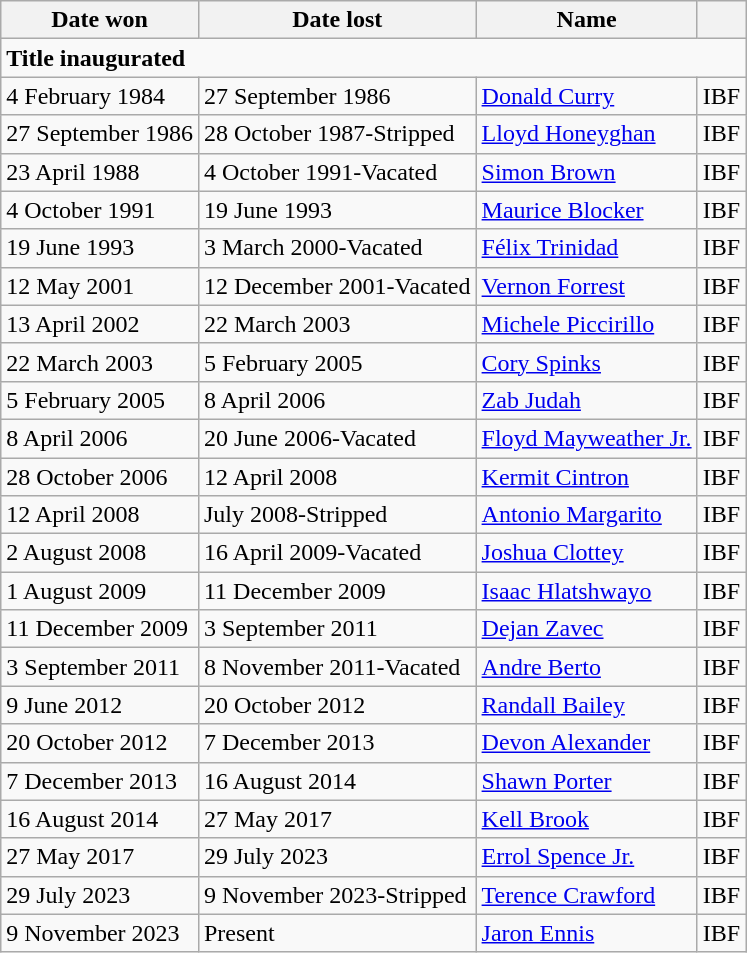<table class="wikitable">
<tr>
<th>Date won</th>
<th>Date lost</th>
<th>Name</th>
<th></th>
</tr>
<tr>
<td colspan=4><strong>Title inaugurated</strong></td>
</tr>
<tr>
<td>4 February 1984</td>
<td>27 September 1986</td>
<td> <a href='#'>Donald Curry</a></td>
<td>IBF</td>
</tr>
<tr>
<td>27 September 1986</td>
<td>28 October 1987-Stripped</td>
<td> <a href='#'>Lloyd Honeyghan</a></td>
<td>IBF</td>
</tr>
<tr>
<td>23 April 1988</td>
<td>4 October 1991-Vacated</td>
<td> <a href='#'>Simon Brown</a></td>
<td>IBF</td>
</tr>
<tr>
<td>4 October 1991</td>
<td>19 June 1993</td>
<td> <a href='#'>Maurice Blocker</a></td>
<td>IBF</td>
</tr>
<tr>
<td>19 June 1993</td>
<td>3 March 2000-Vacated</td>
<td> <a href='#'>Félix Trinidad</a></td>
<td>IBF</td>
</tr>
<tr>
<td>12 May 2001</td>
<td>12 December 2001-Vacated</td>
<td> <a href='#'>Vernon Forrest</a></td>
<td>IBF</td>
</tr>
<tr>
<td>13 April 2002</td>
<td>22 March 2003</td>
<td> <a href='#'>Michele Piccirillo</a></td>
<td>IBF</td>
</tr>
<tr>
<td>22 March 2003</td>
<td>5 February 2005</td>
<td> <a href='#'>Cory Spinks</a></td>
<td>IBF</td>
</tr>
<tr>
<td>5 February 2005</td>
<td>8 April 2006</td>
<td> <a href='#'>Zab Judah</a></td>
<td>IBF</td>
</tr>
<tr>
<td>8 April 2006</td>
<td>20 June 2006-Vacated</td>
<td> <a href='#'>Floyd Mayweather Jr.</a></td>
<td>IBF</td>
</tr>
<tr>
<td>28 October 2006</td>
<td>12 April 2008</td>
<td> <a href='#'>Kermit Cintron</a></td>
<td>IBF</td>
</tr>
<tr>
<td>12 April 2008</td>
<td>July 2008-Stripped</td>
<td> <a href='#'>Antonio Margarito</a></td>
<td>IBF</td>
</tr>
<tr>
<td>2 August 2008</td>
<td>16 April 2009-Vacated</td>
<td> <a href='#'>Joshua Clottey</a></td>
<td>IBF</td>
</tr>
<tr>
<td>1 August 2009</td>
<td>11 December 2009</td>
<td> <a href='#'>Isaac Hlatshwayo</a></td>
<td>IBF</td>
</tr>
<tr>
<td>11 December 2009</td>
<td>3 September 2011</td>
<td> <a href='#'>Dejan Zavec</a></td>
<td>IBF</td>
</tr>
<tr>
<td>3 September 2011</td>
<td>8 November 2011-Vacated</td>
<td> <a href='#'>Andre Berto</a></td>
<td>IBF</td>
</tr>
<tr>
<td>9 June 2012</td>
<td>20 October 2012</td>
<td> <a href='#'>Randall Bailey</a></td>
<td>IBF</td>
</tr>
<tr>
<td>20 October 2012</td>
<td>7 December 2013</td>
<td> <a href='#'>Devon Alexander</a></td>
<td>IBF</td>
</tr>
<tr>
<td>7 December 2013</td>
<td>16 August 2014</td>
<td> <a href='#'>Shawn Porter</a></td>
<td>IBF</td>
</tr>
<tr>
<td>16 August 2014</td>
<td>27 May 2017</td>
<td> <a href='#'>Kell Brook</a></td>
<td>IBF</td>
</tr>
<tr>
<td>27 May 2017</td>
<td>29 July 2023</td>
<td> <a href='#'>Errol Spence Jr.</a></td>
<td>IBF</td>
</tr>
<tr>
<td>29 July 2023</td>
<td>9 November 2023-Stripped</td>
<td> <a href='#'>Terence Crawford</a></td>
<td>IBF</td>
</tr>
<tr>
<td>9 November 2023</td>
<td>Present</td>
<td> <a href='#'>Jaron Ennis</a></td>
<td>IBF</td>
</tr>
</table>
